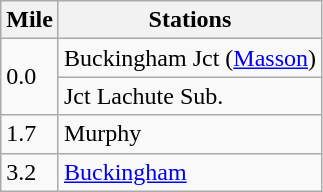<table class="wikitable">
<tr>
<th>Mile</th>
<th>Stations</th>
</tr>
<tr>
<td Rowspan="2">0.0</td>
<td>Buckingham Jct (<a href='#'>Masson</a>)</td>
</tr>
<tr>
<td>Jct Lachute Sub.</td>
</tr>
<tr>
<td>1.7</td>
<td>Murphy</td>
</tr>
<tr>
<td>3.2</td>
<td><a href='#'>Buckingham</a></td>
</tr>
</table>
